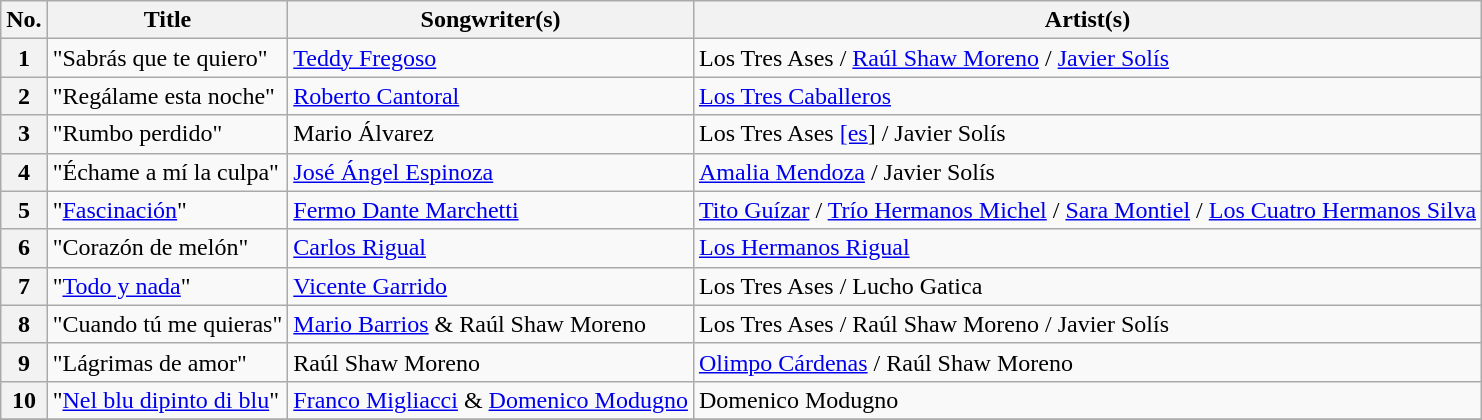<table class="wikitable sortable" style="text-align: left">
<tr>
<th scope="col">No.</th>
<th scope="col">Title</th>
<th scope="col">Songwriter(s)</th>
<th scope="col">Artist(s)</th>
</tr>
<tr>
<th scope="row">1</th>
<td>"Sabrás que te quiero"</td>
<td><a href='#'>Teddy Fregoso</a></td>
<td>Los Tres Ases / <a href='#'>Raúl Shaw Moreno</a> / <a href='#'>Javier Solís</a></td>
</tr>
<tr>
<th scope="row">2</th>
<td>"Regálame esta noche"</td>
<td><a href='#'>Roberto Cantoral</a></td>
<td><a href='#'>Los Tres Caballeros</a></td>
</tr>
<tr>
<th scope="row">3</th>
<td>"Rumbo perdido"</td>
<td>Mario Álvarez</td>
<td>Los Tres Ases <a href='#'>[es</a>] / Javier Solís</td>
</tr>
<tr>
<th scope="row">4</th>
<td>"Échame a mí la culpa"</td>
<td><a href='#'>José Ángel Espinoza</a></td>
<td><a href='#'>Amalia Mendoza</a> / Javier Solís</td>
</tr>
<tr>
<th scope="row">5</th>
<td>"<a href='#'>Fascinación</a>"</td>
<td><a href='#'>Fermo Dante Marchetti</a></td>
<td><a href='#'>Tito Guízar</a> / <a href='#'>Trío Hermanos Michel</a> / <a href='#'>Sara Montiel</a> / <a href='#'>Los Cuatro Hermanos Silva</a></td>
</tr>
<tr>
<th scope="row">6</th>
<td>"Corazón de melón"</td>
<td><a href='#'>Carlos Rigual</a></td>
<td><a href='#'>Los Hermanos Rigual</a></td>
</tr>
<tr>
<th scope="row">7</th>
<td>"<a href='#'>Todo y nada</a>"</td>
<td><a href='#'>Vicente Garrido</a></td>
<td>Los Tres Ases / Lucho Gatica</td>
</tr>
<tr>
<th scope="row">8</th>
<td>"Cuando tú me quieras"</td>
<td><a href='#'>Mario Barrios</a> & Raúl Shaw Moreno</td>
<td>Los Tres Ases / Raúl Shaw Moreno / Javier Solís</td>
</tr>
<tr>
<th scope="row">9</th>
<td>"Lágrimas de amor"</td>
<td>Raúl Shaw Moreno</td>
<td><a href='#'>Olimpo Cárdenas</a> / Raúl Shaw Moreno</td>
</tr>
<tr>
<th scope="row">10</th>
<td>"<a href='#'>Nel blu dipinto di blu</a>"</td>
<td><a href='#'>Franco Migliacci</a> & <a href='#'>Domenico Modugno</a></td>
<td>Domenico Modugno</td>
</tr>
<tr>
</tr>
</table>
